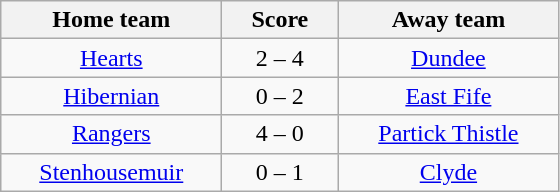<table class="wikitable" style="text-align: center">
<tr>
<th width=140>Home team</th>
<th width=70>Score</th>
<th width=140>Away team</th>
</tr>
<tr>
<td><a href='#'>Hearts</a></td>
<td>2 – 4</td>
<td><a href='#'>Dundee</a></td>
</tr>
<tr>
<td><a href='#'>Hibernian</a></td>
<td>0 – 2</td>
<td><a href='#'>East Fife</a></td>
</tr>
<tr>
<td><a href='#'>Rangers</a></td>
<td>4 – 0</td>
<td><a href='#'>Partick Thistle</a></td>
</tr>
<tr>
<td><a href='#'>Stenhousemuir</a></td>
<td>0 – 1</td>
<td><a href='#'>Clyde</a></td>
</tr>
</table>
